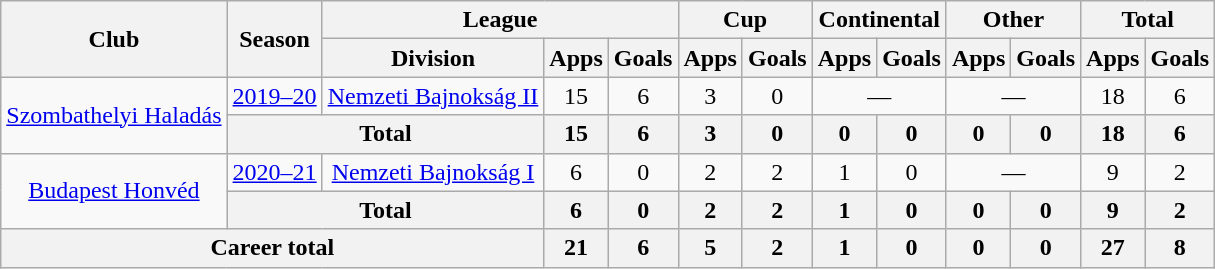<table class="wikitable" style="text-align:center">
<tr>
<th rowspan="2">Club</th>
<th rowspan="2">Season</th>
<th colspan="3">League</th>
<th colspan="2">Cup</th>
<th colspan="2">Continental</th>
<th colspan="2">Other</th>
<th colspan="2">Total</th>
</tr>
<tr>
<th>Division</th>
<th>Apps</th>
<th>Goals</th>
<th>Apps</th>
<th>Goals</th>
<th>Apps</th>
<th>Goals</th>
<th>Apps</th>
<th>Goals</th>
<th>Apps</th>
<th>Goals</th>
</tr>
<tr>
<td rowspan="2"><a href='#'>Szombathelyi Haladás</a></td>
<td><a href='#'>2019–20</a></td>
<td><a href='#'>Nemzeti Bajnokság II</a></td>
<td>15</td>
<td>6</td>
<td>3</td>
<td>0</td>
<td colspan="2">—</td>
<td colspan="2">—</td>
<td>18</td>
<td>6</td>
</tr>
<tr>
<th colspan="2">Total</th>
<th>15</th>
<th>6</th>
<th>3</th>
<th>0</th>
<th>0</th>
<th>0</th>
<th>0</th>
<th>0</th>
<th>18</th>
<th>6</th>
</tr>
<tr>
<td rowspan="2"><a href='#'>Budapest Honvéd</a></td>
<td><a href='#'>2020–21</a></td>
<td><a href='#'>Nemzeti Bajnokság I</a></td>
<td>6</td>
<td>0</td>
<td>2</td>
<td>2</td>
<td>1</td>
<td>0</td>
<td colspan="2">—</td>
<td>9</td>
<td>2</td>
</tr>
<tr>
<th colspan="2">Total</th>
<th>6</th>
<th>0</th>
<th>2</th>
<th>2</th>
<th>1</th>
<th>0</th>
<th>0</th>
<th>0</th>
<th>9</th>
<th>2</th>
</tr>
<tr>
<th colspan="3">Career total</th>
<th>21</th>
<th>6</th>
<th>5</th>
<th>2</th>
<th>1</th>
<th>0</th>
<th>0</th>
<th>0</th>
<th>27</th>
<th>8</th>
</tr>
</table>
